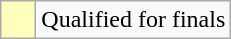<table class=wikitable>
<tr>
<td style=width:1em bgcolor=FFFFBB></td>
<td>Qualified for finals</td>
</tr>
</table>
